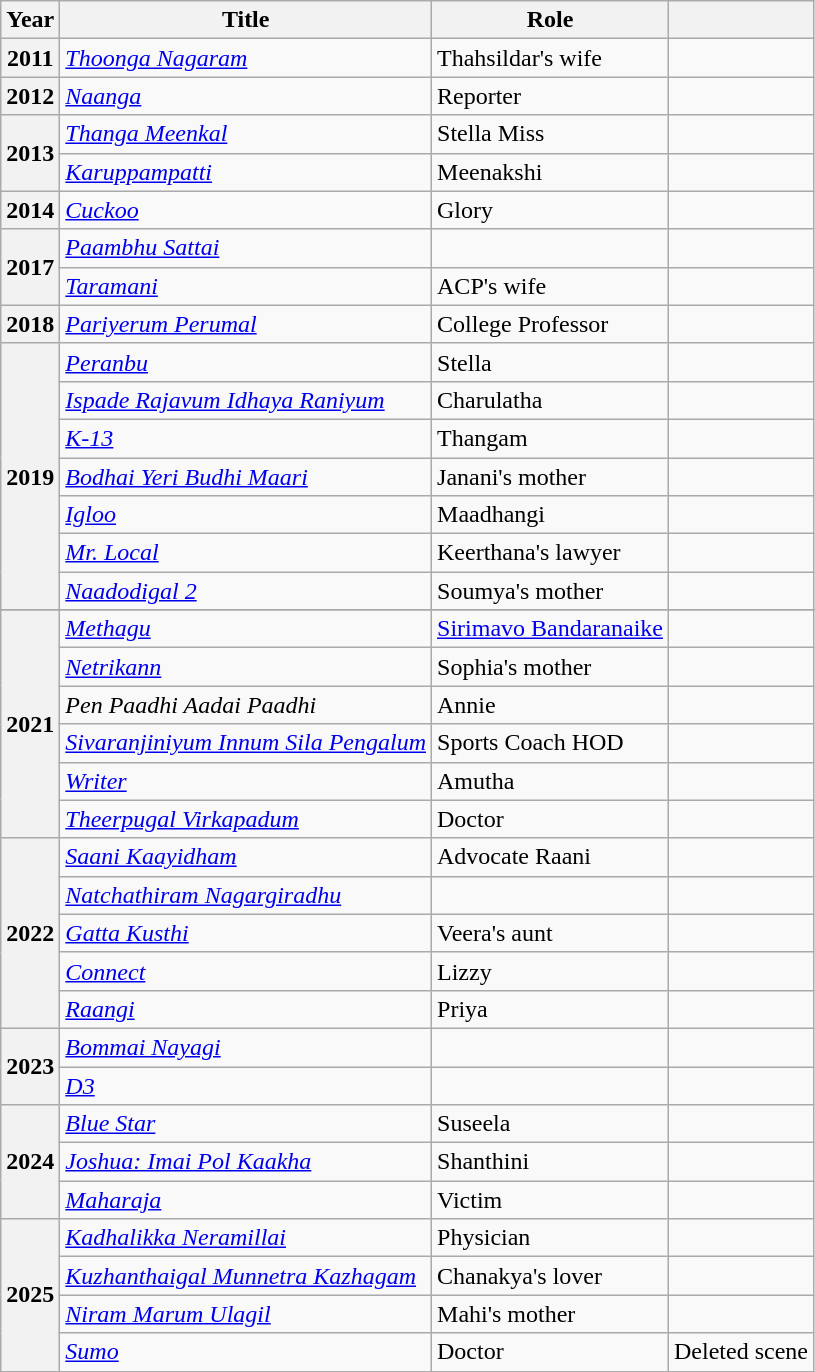<table class="wikitable plainrowheaders sortable">
<tr>
<th>Year</th>
<th>Title</th>
<th>Role</th>
<th></th>
</tr>
<tr>
<th scope="row">2011</th>
<td><em><a href='#'>Thoonga Nagaram</a></em></td>
<td>Thahsildar's wife</td>
<td></td>
</tr>
<tr>
<th scope="row">2012</th>
<td><em><a href='#'>Naanga</a></em></td>
<td>Reporter</td>
<td></td>
</tr>
<tr>
<th scope="row" rowspan="2">2013</th>
<td><em><a href='#'>Thanga Meenkal</a></em></td>
<td>Stella Miss</td>
<td></td>
</tr>
<tr>
<td><em><a href='#'>Karuppampatti</a></em></td>
<td>Meenakshi</td>
<td></td>
</tr>
<tr>
<th scope="row">2014</th>
<td><em><a href='#'>Cuckoo</a></em></td>
<td>Glory</td>
<td></td>
</tr>
<tr>
<th scope="row" rowspan="2">2017</th>
<td><em><a href='#'>Paambhu Sattai</a></em></td>
<td></td>
<td></td>
</tr>
<tr>
<td><em><a href='#'>Taramani</a></em></td>
<td>ACP's wife</td>
<td></td>
</tr>
<tr>
<th scope="row">2018</th>
<td><em><a href='#'>Pariyerum Perumal</a></em></td>
<td>College Professor</td>
<td></td>
</tr>
<tr>
<th scope="row" rowspan="7">2019</th>
<td><em><a href='#'>Peranbu</a></em></td>
<td>Stella</td>
<td></td>
</tr>
<tr>
<td><em><a href='#'>Ispade Rajavum Idhaya Raniyum</a></em></td>
<td>Charulatha</td>
<td></td>
</tr>
<tr>
<td><em><a href='#'>K-13</a></em></td>
<td>Thangam</td>
<td></td>
</tr>
<tr>
<td><em><a href='#'>Bodhai Yeri Budhi Maari</a></em></td>
<td>Janani's mother</td>
<td></td>
</tr>
<tr>
<td><em><a href='#'>Igloo</a></em></td>
<td>Maadhangi</td>
<td></td>
</tr>
<tr>
<td><em><a href='#'>Mr. Local</a></em></td>
<td>Keerthana's lawyer</td>
<td></td>
</tr>
<tr>
<td><em><a href='#'>Naadodigal 2</a></em></td>
<td>Soumya's mother</td>
<td></td>
</tr>
<tr>
</tr>
<tr>
<th scope="row" rowspan="6">2021</th>
<td><em><a href='#'>Methagu</a></em></td>
<td><a href='#'>Sirimavo Bandaranaike</a></td>
<td></td>
</tr>
<tr>
<td><em><a href='#'>Netrikann</a></em></td>
<td>Sophia's mother</td>
<td></td>
</tr>
<tr>
<td><em>Pen Paadhi Aadai Paadhi</em></td>
<td>Annie</td>
<td></td>
</tr>
<tr>
<td><em><a href='#'>Sivaranjiniyum Innum Sila Pengalum</a></em></td>
<td>Sports Coach HOD</td>
<td></td>
</tr>
<tr>
<td><em><a href='#'>Writer</a></em></td>
<td>Amutha</td>
<td></td>
</tr>
<tr>
<td><em><a href='#'>Theerpugal Virkapadum</a></em></td>
<td>Doctor</td>
<td></td>
</tr>
<tr>
<th rowspan="5" scope="row">2022</th>
<td><em><a href='#'>Saani Kaayidham</a></em></td>
<td>Advocate Raani</td>
<td></td>
</tr>
<tr>
<td><em><a href='#'>Natchathiram Nagargiradhu</a></em></td>
<td></td>
<td></td>
</tr>
<tr>
<td><em><a href='#'>Gatta Kusthi</a></em></td>
<td>Veera's aunt</td>
<td></td>
</tr>
<tr>
<td><em><a href='#'>Connect</a></em></td>
<td>Lizzy</td>
<td></td>
</tr>
<tr>
<td><em><a href='#'>Raangi</a></em></td>
<td>Priya</td>
<td></td>
</tr>
<tr>
<th rowspan="2" scope="row">2023</th>
<td><em><a href='#'>Bommai Nayagi</a></em></td>
<td></td>
<td></td>
</tr>
<tr>
<td><em><a href='#'>D3</a></em></td>
<td></td>
<td></td>
</tr>
<tr>
<th rowspan="3" scope="row">2024</th>
<td><em><a href='#'>Blue Star</a></em></td>
<td>Suseela</td>
<td></td>
</tr>
<tr>
<td><em><a href='#'>Joshua: Imai Pol Kaakha</a></em></td>
<td>Shanthini</td>
<td></td>
</tr>
<tr>
<td><em><a href='#'>Maharaja</a></em></td>
<td>Victim</td>
<td></td>
</tr>
<tr>
<th rowspan="4" scope="row">2025</th>
<td><em><a href='#'>Kadhalikka Neramillai</a></em></td>
<td>Physician</td>
<td></td>
</tr>
<tr>
<td><em><a href='#'>Kuzhanthaigal Munnetra Kazhagam</a></em></td>
<td>Chanakya's lover</td>
<td></td>
</tr>
<tr>
<td><em><a href='#'>Niram Marum Ulagil</a></em></td>
<td>Mahi's mother</td>
<td></td>
</tr>
<tr>
<td><em><a href='#'>Sumo</a></em></td>
<td>Doctor</td>
<td>Deleted scene</td>
</tr>
</table>
